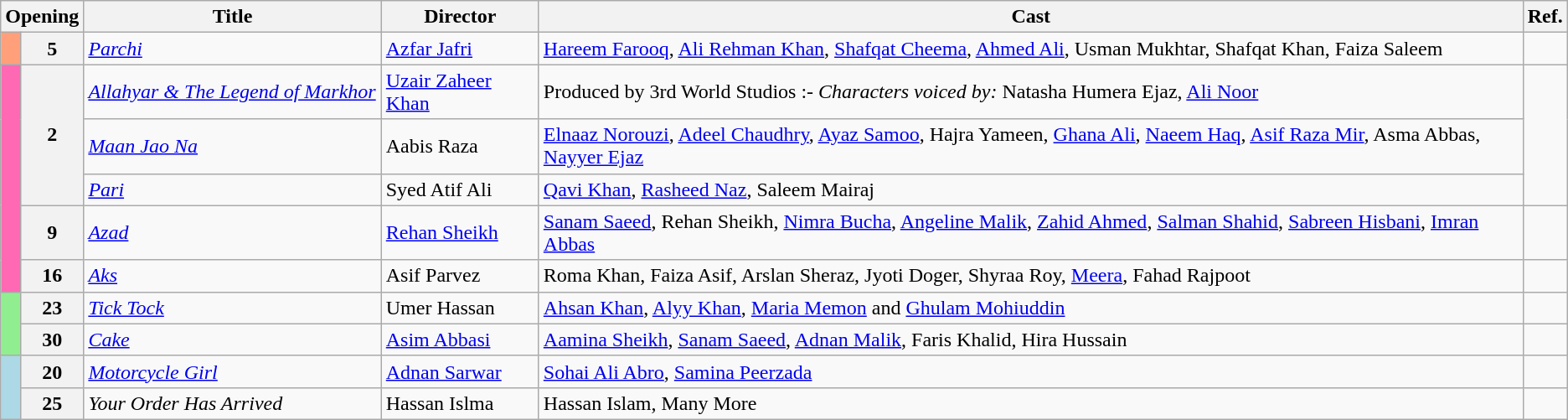<table class="wikitable">
<tr>
<th colspan="2">Opening</th>
<th style="width:19%">Title</th>
<th>Director</th>
<th>Cast</th>
<th>Ref.</th>
</tr>
<tr>
<th style="text-align:center;background:#ffa07a"><strong></strong></th>
<th>5</th>
<td><em><a href='#'>Parchi</a></em></td>
<td><a href='#'>Azfar Jafri</a></td>
<td><a href='#'>Hareem Farooq</a>, <a href='#'>Ali Rehman Khan</a>, <a href='#'>Shafqat Cheema</a>, <a href='#'>Ahmed Ali</a>, Usman Mukhtar, Shafqat Khan, Faiza Saleem</td>
<td></td>
</tr>
<tr>
<th rowspan="5" style="text-align:center;background:hotPink"><strong></strong></th>
<th rowspan="3">2</th>
<td><em><a href='#'>Allahyar & The Legend of Markhor</a></em></td>
<td><a href='#'>Uzair Zaheer Khan</a></td>
<td>Produced by 3rd World Studios :- <em>Characters voiced by:</em> Natasha Humera Ejaz, <a href='#'>Ali Noor</a></td>
<td rowspan="3"></td>
</tr>
<tr>
<td><em><a href='#'>Maan Jao Na</a></em></td>
<td>Aabis Raza</td>
<td><a href='#'>Elnaaz Norouzi</a>, <a href='#'>Adeel Chaudhry</a>, <a href='#'>Ayaz Samoo</a>, Hajra Yameen, <a href='#'>Ghana Ali</a>, <a href='#'>Naeem Haq</a>, <a href='#'>Asif Raza Mir</a>, Asma Abbas, <a href='#'>Nayyer Ejaz</a></td>
</tr>
<tr>
<td><em><a href='#'>Pari</a></em></td>
<td>Syed Atif Ali</td>
<td><a href='#'>Qavi Khan</a>, <a href='#'>Rasheed Naz</a>, Saleem Mairaj</td>
</tr>
<tr>
<th>9</th>
<td><em><a href='#'>Azad</a></em></td>
<td><a href='#'>Rehan Sheikh</a></td>
<td><a href='#'>Sanam Saeed</a>, Rehan Sheikh, <a href='#'>Nimra Bucha</a>, <a href='#'>Angeline Malik</a>, <a href='#'>Zahid Ahmed</a>, <a href='#'>Salman Shahid</a>, <a href='#'>Sabreen Hisbani</a>, <a href='#'>Imran Abbas</a></td>
<td></td>
</tr>
<tr>
<th>16</th>
<td><a href='#'><em>Aks</em></a></td>
<td>Asif Parvez</td>
<td>Roma Khan, Faiza Asif, Arslan Sheraz, Jyoti Doger, Shyraa Roy, <a href='#'>Meera</a>, Fahad Rajpoot</td>
<td></td>
</tr>
<tr>
<th rowspan="2" style="text-align:center;background:lightgreen"><strong></strong></th>
<th>23</th>
<td><em><a href='#'>Tick Tock</a></em></td>
<td>Umer Hassan</td>
<td><a href='#'>Ahsan Khan</a>, <a href='#'>Alyy Khan</a>, <a href='#'>Maria Memon</a> and <a href='#'>Ghulam Mohiuddin</a></td>
<td></td>
</tr>
<tr>
<th>30</th>
<td><em><a href='#'>Cake</a></em></td>
<td><a href='#'>Asim Abbasi</a></td>
<td><a href='#'>Aamina Sheikh</a>, <a href='#'>Sanam Saeed</a>, <a href='#'>Adnan Malik</a>, Faris Khalid, Hira Hussain</td>
<td></td>
</tr>
<tr>
<th rowspan="2" style="text-align:center;background:lightblue"><strong></strong></th>
<th>20</th>
<td><em><a href='#'>Motorcycle Girl</a></em></td>
<td><a href='#'>Adnan Sarwar</a></td>
<td><a href='#'>Sohai Ali Abro</a>, <a href='#'>Samina Peerzada</a></td>
<td></td>
</tr>
<tr>
<th>25</th>
<td><em>Your Order Has Arrived</em></td>
<td>Hassan Islma</td>
<td>Hassan Islam, Many More</td>
<td></td>
</tr>
</table>
